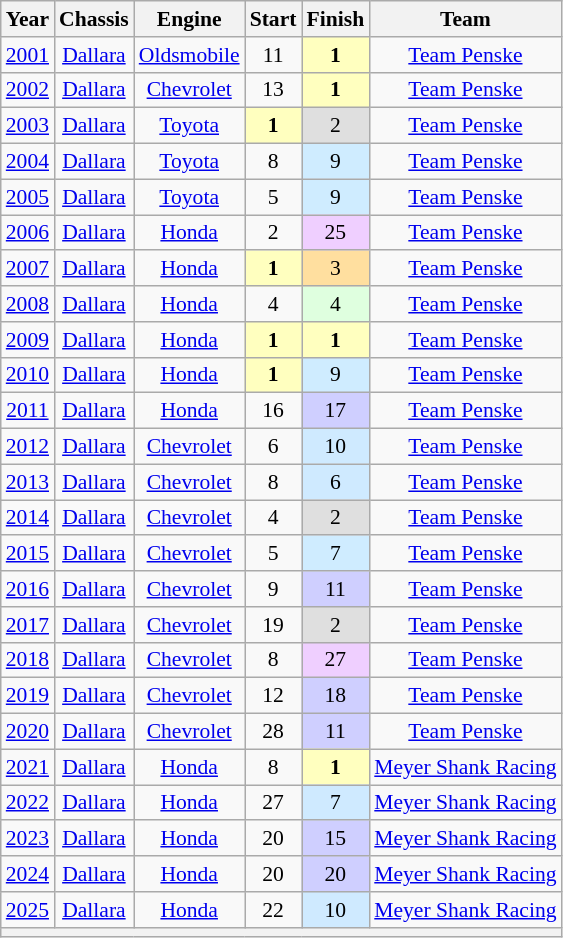<table class="wikitable" style="text-align:center; font-size:90%">
<tr>
<th scope="col">Year</th>
<th scope="col">Chassis</th>
<th scope="col">Engine</th>
<th scope="col">Start</th>
<th scope="col">Finish</th>
<th scope="col">Team</th>
</tr>
<tr>
<td><a href='#'>2001</a></td>
<td><a href='#'>Dallara</a></td>
<td><a href='#'>Oldsmobile</a></td>
<td>11</td>
<td style="background:#ffffbf;"><strong>1</strong></td>
<td><a href='#'>Team Penske</a></td>
</tr>
<tr>
<td><a href='#'>2002</a></td>
<td><a href='#'>Dallara</a></td>
<td><a href='#'>Chevrolet</a></td>
<td>13</td>
<td style="background:#ffffbf;"><strong>1</strong></td>
<td><a href='#'>Team Penske</a></td>
</tr>
<tr>
<td><a href='#'>2003</a></td>
<td><a href='#'>Dallara</a></td>
<td><a href='#'>Toyota</a></td>
<td style="background:#ffffbf;"><strong>1</strong></td>
<td style="background:#dfdfdf;">2</td>
<td><a href='#'>Team Penske</a></td>
</tr>
<tr>
<td><a href='#'>2004</a></td>
<td><a href='#'>Dallara</a></td>
<td><a href='#'>Toyota</a></td>
<td>8</td>
<td style="background:#cfecff;">9</td>
<td><a href='#'>Team Penske</a></td>
</tr>
<tr>
<td><a href='#'>2005</a></td>
<td><a href='#'>Dallara</a></td>
<td><a href='#'>Toyota</a></td>
<td>5</td>
<td style="background:#cfecff;">9</td>
<td><a href='#'>Team Penske</a></td>
</tr>
<tr>
<td><a href='#'>2006</a></td>
<td><a href='#'>Dallara</a></td>
<td><a href='#'>Honda</a></td>
<td>2</td>
<td style="background:#efcfff;">25</td>
<td><a href='#'>Team Penske</a></td>
</tr>
<tr>
<td><a href='#'>2007</a></td>
<td><a href='#'>Dallara</a></td>
<td><a href='#'>Honda</a></td>
<td style="background:#ffffbf;"><strong>1</strong></td>
<td style="background:#ffdf9f;">3</td>
<td><a href='#'>Team Penske</a></td>
</tr>
<tr>
<td><a href='#'>2008</a></td>
<td><a href='#'>Dallara</a></td>
<td><a href='#'>Honda</a></td>
<td>4</td>
<td style="background:#dfffdf;">4</td>
<td><a href='#'>Team Penske</a></td>
</tr>
<tr>
<td><a href='#'>2009</a></td>
<td><a href='#'>Dallara</a></td>
<td><a href='#'>Honda</a></td>
<td style="background:#ffffbf;"><strong>1</strong></td>
<td style="background:#ffffbf;"><strong>1</strong></td>
<td><a href='#'>Team Penske</a></td>
</tr>
<tr>
<td><a href='#'>2010</a></td>
<td><a href='#'>Dallara</a></td>
<td><a href='#'>Honda</a></td>
<td style="background:#ffffbf;"><strong>1</strong></td>
<td style="background:#cfecff;">9</td>
<td><a href='#'>Team Penske</a></td>
</tr>
<tr>
<td><a href='#'>2011</a></td>
<td><a href='#'>Dallara</a></td>
<td><a href='#'>Honda</a></td>
<td>16</td>
<td style="background:#cfcfff;">17</td>
<td><a href='#'>Team Penske</a></td>
</tr>
<tr>
<td><a href='#'>2012</a></td>
<td><a href='#'>Dallara</a></td>
<td><a href='#'>Chevrolet</a></td>
<td>6</td>
<td style="background:#CFEAFF;">10</td>
<td><a href='#'>Team Penske</a></td>
</tr>
<tr>
<td><a href='#'>2013</a></td>
<td><a href='#'>Dallara</a></td>
<td><a href='#'>Chevrolet</a></td>
<td>8</td>
<td style="background:#CFEAFF;">6</td>
<td><a href='#'>Team Penske</a></td>
</tr>
<tr>
<td><a href='#'>2014</a></td>
<td><a href='#'>Dallara</a></td>
<td><a href='#'>Chevrolet</a></td>
<td>4</td>
<td style="background:#DFDFDF;">2</td>
<td><a href='#'>Team Penske</a></td>
</tr>
<tr>
<td><a href='#'>2015</a></td>
<td><a href='#'>Dallara</a></td>
<td><a href='#'>Chevrolet</a></td>
<td>5</td>
<td style="background:#cfecff;">7</td>
<td><a href='#'>Team Penske</a></td>
</tr>
<tr>
<td><a href='#'>2016</a></td>
<td><a href='#'>Dallara</a></td>
<td><a href='#'>Chevrolet</a></td>
<td>9</td>
<td style="background:#cfcfff;">11</td>
<td><a href='#'>Team Penske</a></td>
</tr>
<tr>
<td><a href='#'>2017</a></td>
<td><a href='#'>Dallara</a></td>
<td><a href='#'>Chevrolet</a></td>
<td>19</td>
<td style="background:#DFDFDF;">2</td>
<td><a href='#'>Team Penske</a></td>
</tr>
<tr>
<td><a href='#'>2018</a></td>
<td><a href='#'>Dallara</a></td>
<td><a href='#'>Chevrolet</a></td>
<td>8</td>
<td style="background:#EFCFFF;">27</td>
<td><a href='#'>Team Penske</a></td>
</tr>
<tr>
<td><a href='#'>2019</a></td>
<td><a href='#'>Dallara</a></td>
<td><a href='#'>Chevrolet</a></td>
<td>12</td>
<td style="background:#cfcfff;">18</td>
<td><a href='#'>Team Penske</a></td>
</tr>
<tr>
<td><a href='#'>2020</a></td>
<td><a href='#'>Dallara</a></td>
<td><a href='#'>Chevrolet</a></td>
<td>28</td>
<td align=center style="background:#CFCFFF;">11</td>
<td><a href='#'>Team Penske</a></td>
</tr>
<tr>
<td><a href='#'>2021</a></td>
<td><a href='#'>Dallara</a></td>
<td><a href='#'>Honda</a></td>
<td align=center>8</td>
<td style="background:#FFFFBF;"><strong>1</strong></td>
<td><a href='#'>Meyer Shank Racing</a></td>
</tr>
<tr>
<td><a href='#'>2022</a></td>
<td><a href='#'>Dallara</a></td>
<td><a href='#'>Honda</a></td>
<td align=center>27</td>
<td align=center style="background:#CFEAFF;">7</td>
<td><a href='#'>Meyer Shank Racing</a></td>
</tr>
<tr>
<td><a href='#'>2023</a></td>
<td><a href='#'>Dallara</a></td>
<td><a href='#'>Honda</a></td>
<td align=center>20</td>
<td align=center style="background:#CFCFFF;">15</td>
<td><a href='#'>Meyer Shank Racing</a></td>
</tr>
<tr>
<td><a href='#'>2024</a></td>
<td><a href='#'>Dallara</a></td>
<td><a href='#'>Honda</a></td>
<td align=center>20</td>
<td align=center style="background:#cfcfff;">20</td>
<td nowrap><a href='#'>Meyer Shank Racing</a></td>
</tr>
<tr>
<td><a href='#'>2025</a></td>
<td><a href='#'>Dallara</a></td>
<td><a href='#'>Honda</a></td>
<td align=center>22</td>
<td align=center style="background:#CFEAFF;">10</td>
<td nowrap><a href='#'>Meyer Shank Racing</a></td>
</tr>
<tr>
<th colspan="6"></th>
</tr>
</table>
